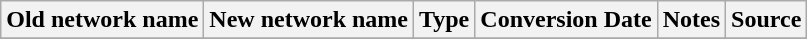<table class="wikitable">
<tr>
<th>Old network name</th>
<th>New network name</th>
<th>Type</th>
<th>Conversion Date</th>
<th>Notes</th>
<th>Source</th>
</tr>
<tr>
</tr>
</table>
